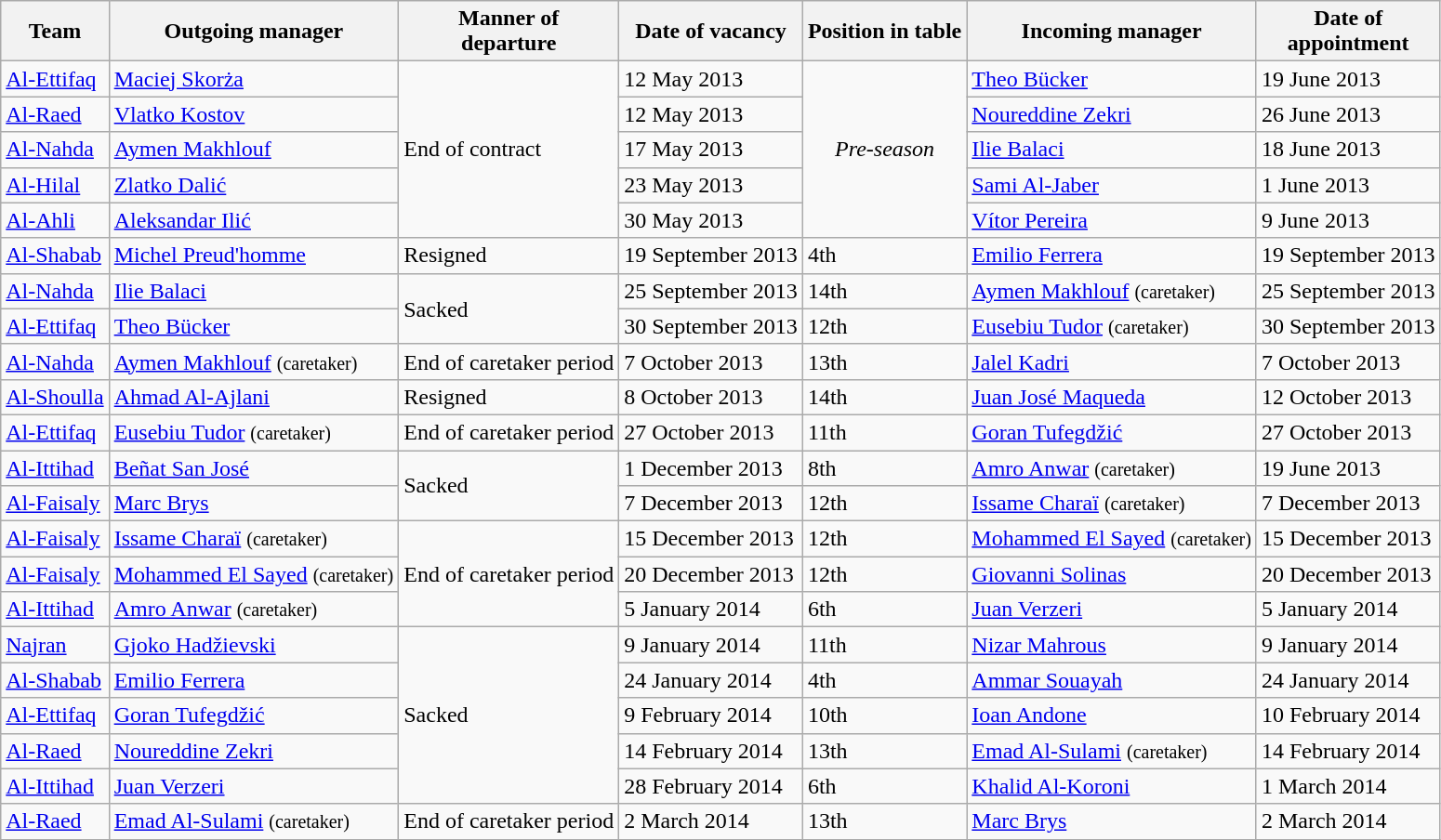<table class="wikitable sortable">
<tr>
<th>Team</th>
<th>Outgoing manager</th>
<th>Manner of<br>departure</th>
<th>Date of vacancy</th>
<th>Position in table</th>
<th>Incoming manager</th>
<th>Date of<br>appointment</th>
</tr>
<tr>
<td><a href='#'>Al-Ettifaq</a></td>
<td> <a href='#'>Maciej Skorża</a></td>
<td rowspan=5>End of contract</td>
<td>12 May 2013</td>
<td rowspan=5 align=center><em>Pre-season</em></td>
<td> <a href='#'>Theo Bücker</a></td>
<td>19 June 2013</td>
</tr>
<tr>
<td><a href='#'>Al-Raed</a></td>
<td> <a href='#'>Vlatko Kostov</a></td>
<td>12 May 2013</td>
<td> <a href='#'>Noureddine Zekri</a></td>
<td>26 June 2013</td>
</tr>
<tr>
<td><a href='#'>Al-Nahda</a></td>
<td> <a href='#'>Aymen Makhlouf</a></td>
<td>17 May 2013</td>
<td> <a href='#'>Ilie Balaci</a></td>
<td>18 June 2013</td>
</tr>
<tr>
<td><a href='#'>Al-Hilal</a></td>
<td> <a href='#'>Zlatko Dalić</a></td>
<td>23 May 2013</td>
<td> <a href='#'>Sami Al-Jaber</a></td>
<td>1 June 2013</td>
</tr>
<tr>
<td><a href='#'>Al-Ahli</a></td>
<td> <a href='#'>Aleksandar Ilić</a></td>
<td>30 May 2013</td>
<td> <a href='#'>Vítor Pereira</a></td>
<td>9 June 2013</td>
</tr>
<tr>
<td><a href='#'>Al-Shabab</a></td>
<td> <a href='#'>Michel Preud'homme</a></td>
<td>Resigned</td>
<td>19 September 2013</td>
<td>4th</td>
<td> <a href='#'>Emilio Ferrera</a></td>
<td>19 September 2013</td>
</tr>
<tr>
<td><a href='#'>Al-Nahda</a></td>
<td> <a href='#'>Ilie Balaci</a></td>
<td rowspan=2>Sacked</td>
<td>25 September 2013</td>
<td>14th</td>
<td> <a href='#'>Aymen Makhlouf</a> <small>(caretaker)</small></td>
<td>25 September 2013</td>
</tr>
<tr>
<td><a href='#'>Al-Ettifaq</a></td>
<td> <a href='#'>Theo Bücker</a></td>
<td>30 September 2013</td>
<td>12th</td>
<td> <a href='#'>Eusebiu Tudor</a> <small>(caretaker)</small></td>
<td>30 September 2013</td>
</tr>
<tr>
<td><a href='#'>Al-Nahda</a></td>
<td> <a href='#'>Aymen Makhlouf</a> <small>(caretaker)</small></td>
<td>End of caretaker period</td>
<td>7 October 2013</td>
<td>13th</td>
<td> <a href='#'>Jalel Kadri</a></td>
<td>7 October 2013</td>
</tr>
<tr>
<td><a href='#'>Al-Shoulla</a></td>
<td> <a href='#'>Ahmad Al-Ajlani</a></td>
<td>Resigned</td>
<td>8 October 2013</td>
<td>14th</td>
<td> <a href='#'>Juan José Maqueda</a></td>
<td>12 October 2013</td>
</tr>
<tr>
<td><a href='#'>Al-Ettifaq</a></td>
<td> <a href='#'>Eusebiu Tudor</a> <small>(caretaker)</small></td>
<td>End of caretaker period</td>
<td>27 October 2013</td>
<td>11th</td>
<td> <a href='#'>Goran Tufegdžić</a></td>
<td>27 October 2013</td>
</tr>
<tr>
<td><a href='#'>Al-Ittihad</a></td>
<td> <a href='#'>Beñat San José</a></td>
<td rowspan=2>Sacked</td>
<td>1 December 2013</td>
<td>8th</td>
<td> <a href='#'>Amro Anwar</a> <small>(caretaker)</small></td>
<td>19 June 2013</td>
</tr>
<tr>
<td><a href='#'>Al-Faisaly</a></td>
<td> <a href='#'>Marc Brys</a></td>
<td>7 December 2013</td>
<td>12th</td>
<td> <a href='#'>Issame Charaï</a> <small>(caretaker)</small></td>
<td>7 December 2013</td>
</tr>
<tr>
<td><a href='#'>Al-Faisaly</a></td>
<td> <a href='#'>Issame Charaï</a> <small>(caretaker)</small></td>
<td rowspan=3>End of caretaker period</td>
<td>15 December 2013</td>
<td>12th</td>
<td> <a href='#'>Mohammed El Sayed</a> <small>(caretaker)</small></td>
<td>15 December 2013</td>
</tr>
<tr>
<td><a href='#'>Al-Faisaly</a></td>
<td> <a href='#'>Mohammed El Sayed</a> <small>(caretaker)</small></td>
<td>20 December 2013</td>
<td>12th</td>
<td> <a href='#'>Giovanni Solinas</a></td>
<td>20 December 2013</td>
</tr>
<tr>
<td><a href='#'>Al-Ittihad</a></td>
<td> <a href='#'>Amro Anwar</a> <small>(caretaker)</small></td>
<td>5 January 2014</td>
<td>6th</td>
<td> <a href='#'>Juan Verzeri</a></td>
<td>5 January 2014</td>
</tr>
<tr>
<td><a href='#'>Najran</a></td>
<td> <a href='#'>Gjoko Hadžievski</a></td>
<td rowspan=5>Sacked</td>
<td>9 January 2014</td>
<td>11th</td>
<td> <a href='#'>Nizar Mahrous</a></td>
<td>9 January 2014</td>
</tr>
<tr>
<td><a href='#'>Al-Shabab</a></td>
<td> <a href='#'>Emilio Ferrera</a></td>
<td>24 January 2014</td>
<td>4th</td>
<td> <a href='#'>Ammar Souayah</a></td>
<td>24 January 2014</td>
</tr>
<tr>
<td><a href='#'>Al-Ettifaq</a></td>
<td> <a href='#'>Goran Tufegdžić</a></td>
<td>9 February 2014</td>
<td>10th</td>
<td> <a href='#'>Ioan Andone</a></td>
<td>10 February 2014</td>
</tr>
<tr>
<td><a href='#'>Al-Raed</a></td>
<td> <a href='#'>Noureddine Zekri</a></td>
<td>14 February 2014</td>
<td>13th</td>
<td> <a href='#'>Emad Al-Sulami</a> <small>(caretaker)</small></td>
<td>14 February 2014</td>
</tr>
<tr>
<td><a href='#'>Al-Ittihad</a></td>
<td> <a href='#'>Juan Verzeri</a></td>
<td>28 February 2014</td>
<td>6th</td>
<td> <a href='#'>Khalid Al-Koroni</a></td>
<td>1 March 2014</td>
</tr>
<tr>
<td><a href='#'>Al-Raed</a></td>
<td> <a href='#'>Emad Al-Sulami</a> <small>(caretaker)</small></td>
<td>End of caretaker period</td>
<td>2 March 2014</td>
<td>13th</td>
<td> <a href='#'>Marc Brys</a></td>
<td>2 March 2014</td>
</tr>
<tr>
</tr>
</table>
